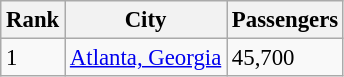<table class="wikitable sortable" style="font-size: 95%" width= align=>
<tr>
<th>Rank</th>
<th>City</th>
<th>Passengers</th>
</tr>
<tr>
<td>1</td>
<td><a href='#'>Atlanta, Georgia</a></td>
<td>45,700</td>
</tr>
</table>
